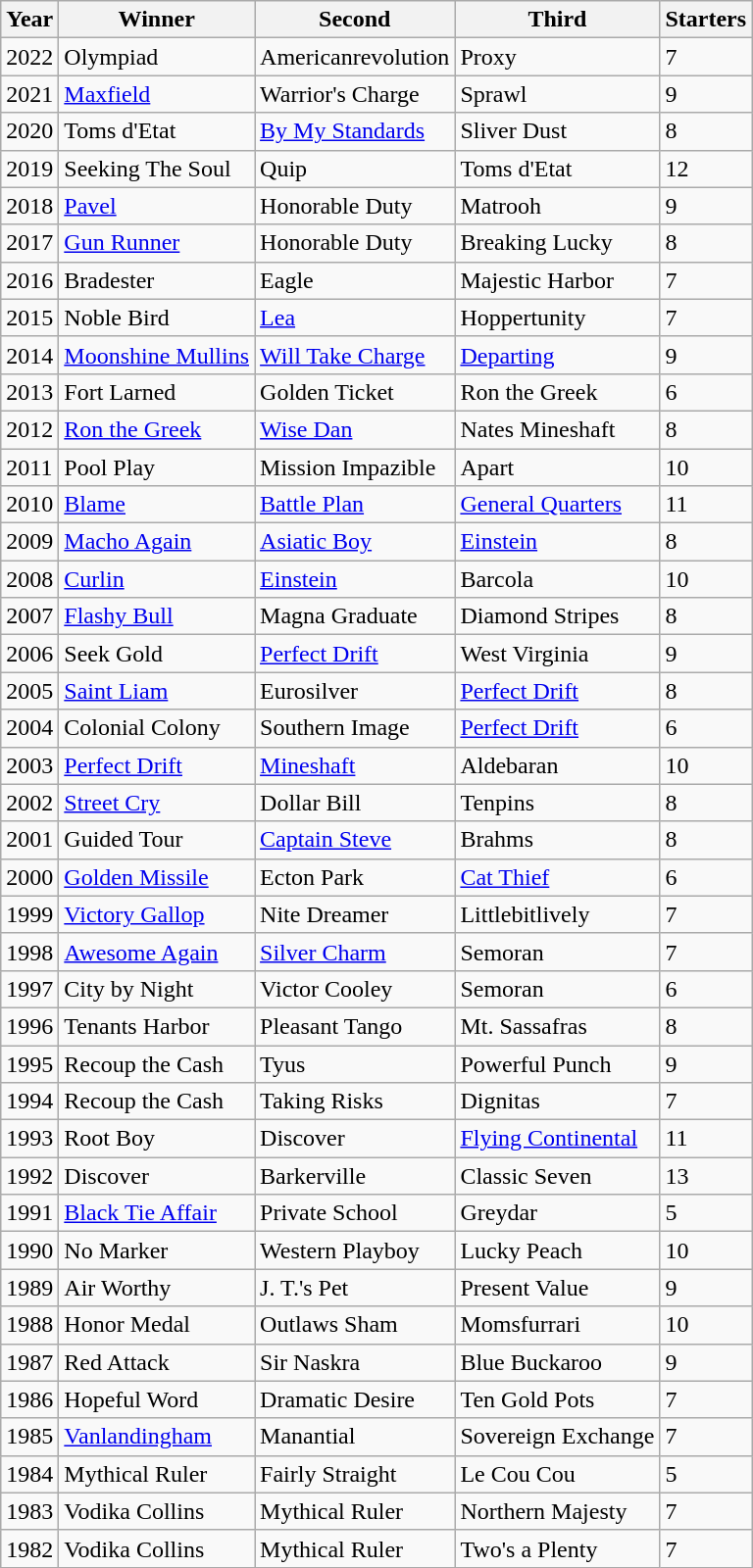<table class="sortable wikitable">
<tr>
<th>Year</th>
<th>Winner</th>
<th>Second</th>
<th>Third</th>
<th>Starters</th>
</tr>
<tr>
<td>2022</td>
<td>Olympiad</td>
<td>Americanrevolution</td>
<td>Proxy</td>
<td>7</td>
</tr>
<tr>
<td>2021</td>
<td><a href='#'>Maxfield</a></td>
<td>Warrior's Charge</td>
<td>Sprawl</td>
<td>9</td>
</tr>
<tr>
<td>2020</td>
<td>Toms d'Etat</td>
<td><a href='#'>By My Standards</a></td>
<td>Sliver Dust</td>
<td>8</td>
</tr>
<tr>
<td>2019</td>
<td>Seeking The Soul</td>
<td>Quip</td>
<td>Toms d'Etat</td>
<td>12</td>
</tr>
<tr>
<td>2018</td>
<td><a href='#'>Pavel</a></td>
<td>Honorable Duty</td>
<td>Matrooh</td>
<td>9</td>
</tr>
<tr>
<td>2017</td>
<td><a href='#'>Gun Runner</a></td>
<td>Honorable Duty</td>
<td>Breaking Lucky</td>
<td>8</td>
</tr>
<tr>
<td>2016</td>
<td>Bradester</td>
<td>Eagle</td>
<td>Majestic Harbor</td>
<td>7</td>
</tr>
<tr>
<td>2015</td>
<td>Noble Bird</td>
<td><a href='#'>Lea</a></td>
<td>Hoppertunity</td>
<td>7</td>
</tr>
<tr>
<td>2014</td>
<td><a href='#'>Moonshine Mullins</a></td>
<td><a href='#'>Will Take Charge</a></td>
<td><a href='#'>Departing</a></td>
<td>9</td>
</tr>
<tr>
<td>2013</td>
<td>Fort Larned</td>
<td>Golden Ticket</td>
<td>Ron the Greek</td>
<td>6</td>
</tr>
<tr>
<td>2012</td>
<td><a href='#'>Ron the Greek</a></td>
<td><a href='#'>Wise Dan</a></td>
<td>Nates Mineshaft</td>
<td>8</td>
</tr>
<tr>
<td>2011</td>
<td>Pool Play</td>
<td>Mission Impazible</td>
<td>Apart</td>
<td>10</td>
</tr>
<tr>
<td>2010</td>
<td><a href='#'>Blame</a></td>
<td><a href='#'>Battle Plan</a></td>
<td><a href='#'>General Quarters</a></td>
<td>11</td>
</tr>
<tr>
<td>2009</td>
<td><a href='#'>Macho Again</a></td>
<td><a href='#'>Asiatic Boy</a></td>
<td><a href='#'>Einstein</a></td>
<td>8</td>
</tr>
<tr>
<td>2008</td>
<td><a href='#'>Curlin</a></td>
<td><a href='#'>Einstein</a></td>
<td>Barcola</td>
<td>10</td>
</tr>
<tr>
<td>2007</td>
<td><a href='#'>Flashy Bull</a></td>
<td>Magna Graduate</td>
<td>Diamond Stripes</td>
<td>8</td>
</tr>
<tr>
<td>2006</td>
<td>Seek Gold</td>
<td><a href='#'>Perfect Drift</a></td>
<td>West Virginia</td>
<td>9</td>
</tr>
<tr>
<td>2005</td>
<td><a href='#'>Saint Liam</a></td>
<td>Eurosilver</td>
<td><a href='#'>Perfect Drift</a></td>
<td>8</td>
</tr>
<tr>
<td>2004</td>
<td>Colonial Colony</td>
<td>Southern Image</td>
<td><a href='#'>Perfect Drift</a></td>
<td>6</td>
</tr>
<tr>
<td>2003</td>
<td><a href='#'>Perfect Drift</a></td>
<td><a href='#'>Mineshaft</a></td>
<td>Aldebaran</td>
<td>10</td>
</tr>
<tr>
<td>2002</td>
<td><a href='#'>Street Cry</a></td>
<td>Dollar Bill</td>
<td>Tenpins</td>
<td>8</td>
</tr>
<tr>
<td>2001</td>
<td>Guided Tour</td>
<td><a href='#'>Captain Steve</a></td>
<td>Brahms</td>
<td>8</td>
</tr>
<tr>
<td>2000</td>
<td><a href='#'>Golden Missile</a></td>
<td>Ecton Park</td>
<td><a href='#'>Cat Thief</a></td>
<td>6</td>
</tr>
<tr>
<td>1999</td>
<td><a href='#'>Victory Gallop</a></td>
<td>Nite Dreamer</td>
<td>Littlebitlively</td>
<td>7</td>
</tr>
<tr>
<td>1998</td>
<td><a href='#'>Awesome Again</a></td>
<td><a href='#'>Silver Charm</a></td>
<td>Semoran</td>
<td>7</td>
</tr>
<tr>
<td>1997</td>
<td>City by Night</td>
<td>Victor Cooley</td>
<td>Semoran</td>
<td>6</td>
</tr>
<tr>
<td>1996</td>
<td>Tenants Harbor</td>
<td>Pleasant Tango</td>
<td>Mt. Sassafras</td>
<td>8</td>
</tr>
<tr>
<td>1995</td>
<td>Recoup the Cash</td>
<td>Tyus</td>
<td>Powerful Punch</td>
<td>9</td>
</tr>
<tr>
<td>1994</td>
<td>Recoup the Cash</td>
<td>Taking Risks</td>
<td>Dignitas</td>
<td>7</td>
</tr>
<tr>
<td>1993</td>
<td>Root Boy</td>
<td>Discover</td>
<td><a href='#'>Flying Continental</a></td>
<td>11</td>
</tr>
<tr>
<td>1992</td>
<td>Discover</td>
<td>Barkerville</td>
<td>Classic Seven</td>
<td>13</td>
</tr>
<tr>
<td>1991</td>
<td><a href='#'>Black Tie Affair</a></td>
<td>Private School</td>
<td>Greydar</td>
<td>5</td>
</tr>
<tr>
<td>1990</td>
<td>No Marker</td>
<td>Western Playboy</td>
<td>Lucky Peach</td>
<td>10</td>
</tr>
<tr>
<td>1989</td>
<td>Air Worthy</td>
<td>J. T.'s Pet</td>
<td>Present Value</td>
<td>9</td>
</tr>
<tr>
<td>1988</td>
<td>Honor Medal</td>
<td>Outlaws Sham</td>
<td>Momsfurrari</td>
<td>10</td>
</tr>
<tr>
<td>1987</td>
<td>Red Attack</td>
<td>Sir Naskra</td>
<td>Blue Buckaroo</td>
<td>9</td>
</tr>
<tr>
<td>1986</td>
<td>Hopeful Word</td>
<td>Dramatic Desire</td>
<td>Ten Gold Pots</td>
<td>7</td>
</tr>
<tr>
<td>1985</td>
<td><a href='#'>Vanlandingham</a></td>
<td>Manantial</td>
<td>Sovereign Exchange</td>
<td>7</td>
</tr>
<tr>
<td>1984</td>
<td>Mythical Ruler</td>
<td>Fairly Straight</td>
<td>Le Cou Cou</td>
<td>5</td>
</tr>
<tr>
<td>1983</td>
<td>Vodika Collins</td>
<td>Mythical Ruler</td>
<td>Northern Majesty</td>
<td>7</td>
</tr>
<tr>
<td>1982</td>
<td>Vodika Collins</td>
<td>Mythical Ruler</td>
<td>Two's a Plenty</td>
<td>7</td>
</tr>
</table>
